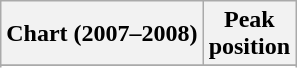<table class="wikitable sortable plainrowheaders" style="text-align:center;">
<tr>
<th scope="col">Chart (2007–2008)</th>
<th scope="col">Peak<br>position</th>
</tr>
<tr>
</tr>
<tr>
</tr>
<tr>
</tr>
<tr>
</tr>
</table>
